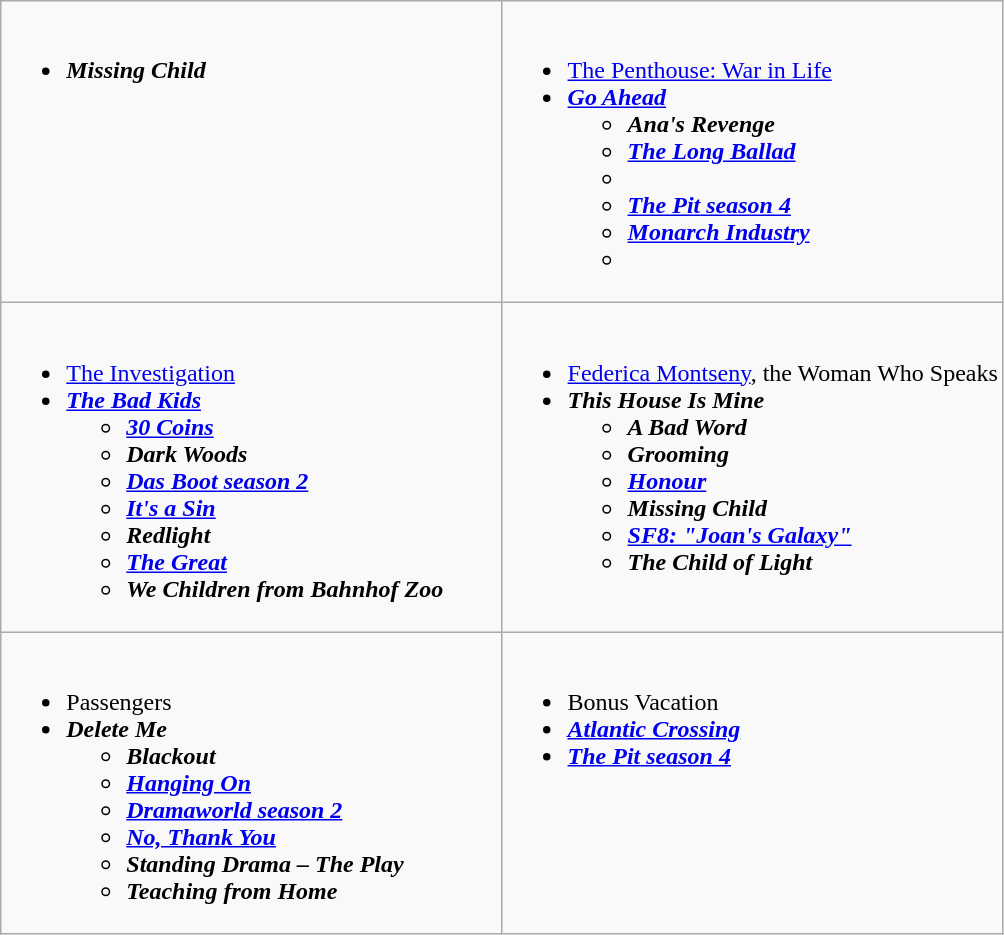<table class="wikitable">
<tr>
<td style="vertical-align:top;" width="50%"><br><ul><li><strong><em>Missing Child<em> <strong></li></ul></td>
<td style="vertical-align:top;" width="50%"><br><ul><li></em></strong><a href='#'>The Penthouse: War in Life</a></em> </strong></li><li><strong><em><a href='#'>Go Ahead</a><em> <strong><ul><li></em>Ana's Revenge<em> </li><li></em><a href='#'>The Long Ballad</a><em> </li><li></em><em> </li><li><a href='#'></em>The Pit<em> season 4</a> </li><li></em><a href='#'>Monarch Industry</a><em> </li><li></em><em> </li></ul></li></ul></td>
</tr>
<tr>
<td style="vertical-align:top;" width="50%"><br><ul><li></em></strong><a href='#'>The Investigation</a></em> </strong></li><li><strong><em><a href='#'>The Bad Kids</a><em> <strong><ul><li></em><a href='#'>30 Coins</a><em> </li><li></em>Dark Woods<em> </li><li><a href='#'></em>Das Boot<em> season 2</a> </li><li></em><a href='#'>It's a Sin</a><em> </li><li></em>Redlight<em> </li><li></em><a href='#'>The Great</a><em> </li><li></em>We Children from Bahnhof Zoo<em> </li></ul></li></ul></td>
<td style="vertical-align:top;" width="50%"><br><ul><li></em></strong><a href='#'>Federica Montseny</a>, the Woman Who Speaks</em> </strong></li><li><strong><em>This House Is Mine<em> <strong><ul><li></em>A Bad Word<em> </li><li></em>Grooming<em> </li><li></em><a href='#'>Honour</a><em> </li><li></em>Missing Child<em> </li><li><a href='#'></em>SF8<em>: "Joan's Galaxy"</a> </li><li></em>The Child of Light<em> </li></ul></li></ul></td>
</tr>
<tr>
<td style="vertical-align:top;" width="50%"><br><ul><li></em></strong>Passengers</em> </strong></li><li><strong><em>Delete Me<em> <strong><ul><li></em>Blackout<em> </li><li></em><a href='#'>Hanging On</a><em> </li><li><a href='#'></em>Dramaworld<em> season 2</a> </li><li></em><a href='#'>No, Thank You</a><em> </li><li></em>Standing Drama – The Play<em> </li><li></em>Teaching from Home<em> </li></ul></li></ul></td>
<td style="vertical-align:top;" width="50%"><br><ul><li></em></strong>Bonus Vacation</em> </strong></li><li><strong><em><a href='#'>Atlantic Crossing</a><em> <strong></li><li></strong><a href='#'></em>The Pit<em> season 4</a> <strong></li></ul></td>
</tr>
</table>
